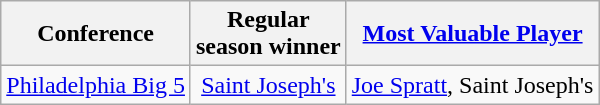<table class="wikitable" style="text-align:center;">
<tr>
<th>Conference</th>
<th>Regular <br> season winner</th>
<th><a href='#'>Most Valuable Player</a></th>
</tr>
<tr>
<td><a href='#'>Philadelphia Big 5</a></td>
<td><a href='#'>Saint Joseph's</a></td>
<td><a href='#'>Joe Spratt</a>, Saint Joseph's</td>
</tr>
</table>
